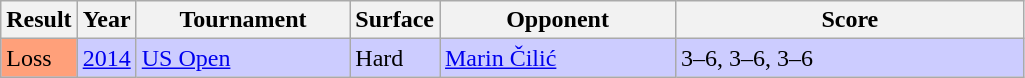<table class="wikitable">
<tr>
<th>Result</th>
<th>Year</th>
<th style="width:135px">Tournament</th>
<th>Surface</th>
<th style="width:150px">Opponent</th>
<th style="width:225px" class="unsortable">Score</th>
</tr>
<tr style="background:#ccf;">
<td bgcolor=ffa07a>Loss</td>
<td><a href='#'>2014</a></td>
<td><a href='#'>US Open</a></td>
<td>Hard</td>
<td> <a href='#'>Marin Čilić</a></td>
<td>3–6, 3–6, 3–6</td>
</tr>
</table>
